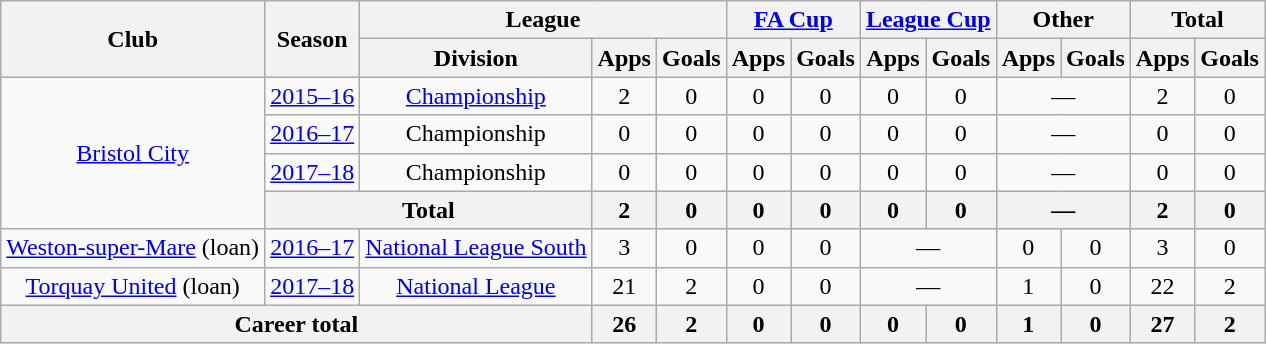<table class="wikitable" style="text-align: center">
<tr>
<th rowspan="2">Club</th>
<th rowspan="2">Season</th>
<th colspan="3">League</th>
<th colspan="2"><a href='#'>FA Cup</a></th>
<th colspan="2"><a href='#'>League Cup</a></th>
<th colspan="2">Other</th>
<th colspan="2">Total</th>
</tr>
<tr>
<th>Division</th>
<th>Apps</th>
<th>Goals</th>
<th>Apps</th>
<th>Goals</th>
<th>Apps</th>
<th>Goals</th>
<th>Apps</th>
<th>Goals</th>
<th>Apps</th>
<th>Goals</th>
</tr>
<tr>
<td rowspan="4"><a href='#'>Bristol City</a></td>
<td><a href='#'>2015–16</a></td>
<td><a href='#'>Championship</a></td>
<td>2</td>
<td>0</td>
<td>0</td>
<td>0</td>
<td>0</td>
<td>0</td>
<td colspan="2">—</td>
<td>2</td>
<td>0</td>
</tr>
<tr>
<td><a href='#'>2016–17</a></td>
<td>Championship</td>
<td>0</td>
<td>0</td>
<td>0</td>
<td>0</td>
<td>0</td>
<td>0</td>
<td colspan="2">—</td>
<td>0</td>
<td>0</td>
</tr>
<tr>
<td><a href='#'>2017–18</a></td>
<td>Championship</td>
<td>0</td>
<td>0</td>
<td>0</td>
<td>0</td>
<td>0</td>
<td>0</td>
<td colspan="2">—</td>
<td>0</td>
<td>0</td>
</tr>
<tr>
<th colspan=2>Total</th>
<th>2</th>
<th>0</th>
<th>0</th>
<th>0</th>
<th>0</th>
<th>0</th>
<th colspan="2">—</th>
<th>2</th>
<th>0</th>
</tr>
<tr>
<td><a href='#'>Weston-super-Mare</a> (loan)</td>
<td><a href='#'>2016–17</a></td>
<td><a href='#'>National League South</a></td>
<td>3</td>
<td>0</td>
<td>0</td>
<td>0</td>
<td colspan="2">—</td>
<td>0</td>
<td>0</td>
<td>3</td>
<td>0</td>
</tr>
<tr>
<td><a href='#'>Torquay United</a> (loan)</td>
<td><a href='#'>2017–18</a></td>
<td><a href='#'>National League</a></td>
<td>21</td>
<td>2</td>
<td>0</td>
<td>0</td>
<td colspan="2">—</td>
<td>1</td>
<td>0</td>
<td>22</td>
<td>2</td>
</tr>
<tr>
<th colspan=3>Career total</th>
<th>26</th>
<th>2</th>
<th>0</th>
<th>0</th>
<th>0</th>
<th>0</th>
<th>1</th>
<th>0</th>
<th>27</th>
<th>2</th>
</tr>
</table>
